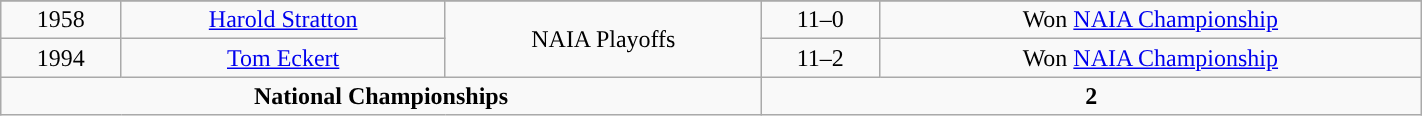<table class="wikitable" style="width:75%;">
<tr>
</tr>
<tr style="text-align:center;">
<td>1958</td>
<td><a href='#'>Harold Stratton</a></td>
<td rowspan="2">NAIA Playoffs</td>
<td>11–0</td>
<td>Won <a href='#'>NAIA Championship</a></td>
</tr>
<tr align="center">
<td>1994</td>
<td><a href='#'>Tom Eckert</a></td>
<td>11–2</td>
<td>Won <a href='#'>NAIA Championship</a></td>
</tr>
<tr align="center">
<td colspan=3><strong>National Championships</strong></td>
<td colspan=2><strong>2</strong></td>
</tr>
</table>
